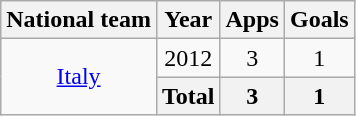<table class="wikitable" style="text-align:center">
<tr>
<th>National team</th>
<th>Year</th>
<th>Apps</th>
<th>Goals</th>
</tr>
<tr>
<td rowspan="2"><a href='#'>Italy</a></td>
<td>2012</td>
<td>3</td>
<td>1</td>
</tr>
<tr>
<th>Total</th>
<th>3</th>
<th>1</th>
</tr>
</table>
